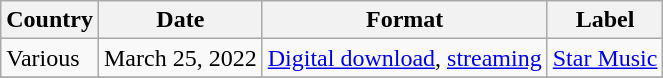<table class="wikitable">
<tr>
<th>Country</th>
<th>Date</th>
<th>Format</th>
<th>Label</th>
</tr>
<tr>
<td>Various</td>
<td>March 25, 2022</td>
<td><a href='#'>Digital download</a>, <a href='#'>streaming</a></td>
<td><a href='#'>Star Music</a></td>
</tr>
<tr>
</tr>
</table>
